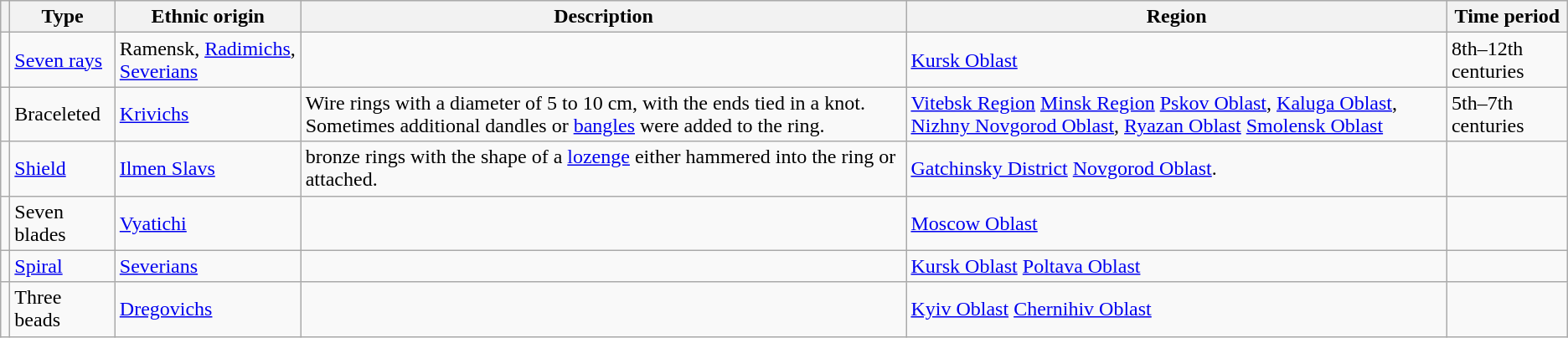<table class="wikitable sortable">
<tr style="background:#efefef;">
<th></th>
<th>Type</th>
<th>Ethnic origin</th>
<th>Description</th>
<th>Region</th>
<th>Time period</th>
</tr>
<tr>
<td></td>
<td><a href='#'>Seven rays</a></td>
<td>Ramensk, <a href='#'>Radimichs</a>, <a href='#'>Severians</a></td>
<td></td>
<td><a href='#'>Kursk Oblast</a></td>
<td>8th–12th centuries</td>
</tr>
<tr>
<td></td>
<td>Braceleted</td>
<td><a href='#'>Krivichs</a></td>
<td>Wire rings with a diameter of 5 to 10 cm, with the ends tied in a knot. Sometimes additional dandles or <a href='#'>bangles</a> were added to the ring.</td>
<td><a href='#'>Vitebsk Region</a> <a href='#'>Minsk Region</a> <a href='#'>Pskov Oblast</a>, <a href='#'>Kaluga Oblast</a>, <a href='#'>Nizhny Novgorod Oblast</a>, <a href='#'>Ryazan Oblast</a> <a href='#'>Smolensk Oblast</a></td>
<td>5th–7th centuries</td>
</tr>
<tr>
<td></td>
<td><a href='#'>Shield</a></td>
<td><a href='#'>Ilmen Slavs</a></td>
<td>bronze rings with the shape of a <a href='#'>lozenge</a> either hammered into the ring or attached.</td>
<td><a href='#'>Gatchinsky District</a> <a href='#'>Novgorod Oblast</a>.</td>
<td></td>
</tr>
<tr>
<td></td>
<td>Seven blades</td>
<td><a href='#'>Vyatichi</a></td>
<td></td>
<td><a href='#'>Moscow Oblast</a></td>
<td></td>
</tr>
<tr>
<td></td>
<td><a href='#'>Spiral</a></td>
<td><a href='#'>Severians</a></td>
<td></td>
<td><a href='#'>Kursk Oblast</a> <a href='#'>Poltava Oblast</a></td>
<td></td>
</tr>
<tr>
<td></td>
<td>Three beads</td>
<td><a href='#'>Dregovichs</a></td>
<td></td>
<td><a href='#'>Kyiv Oblast</a> <a href='#'>Chernihiv Oblast</a></td>
<td></td>
</tr>
</table>
